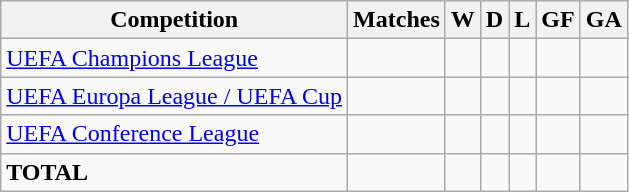<table class="wikitable">
<tr>
<th>Competition</th>
<th>Matches</th>
<th>W</th>
<th>D</th>
<th>L</th>
<th>GF</th>
<th>GA</th>
</tr>
<tr>
<td><a href='#'>UEFA Champions League</a></td>
<td></td>
<td></td>
<td></td>
<td></td>
<td></td>
<td></td>
</tr>
<tr>
<td><a href='#'>UEFA Europa League / UEFA Cup</a></td>
<td></td>
<td></td>
<td></td>
<td></td>
<td></td>
<td></td>
</tr>
<tr>
<td><a href='#'>UEFA Conference League</a></td>
<td></td>
<td></td>
<td></td>
<td></td>
<td></td>
<td></td>
</tr>
<tr>
<td><strong>TOTAL</strong></td>
<td></td>
<td></td>
<td></td>
<td></td>
<td></td>
<td></td>
</tr>
</table>
